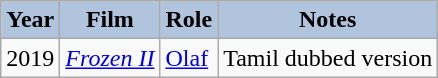<table class="wikitable sortable">
<tr style="text-align:center;">
<th style="background:#B0C4DE;" scope="col">Year</th>
<th style="background:#B0C4DE;" scope="col">Film</th>
<th style="background:#B0C4DE;" scope="col">Role</th>
<th style="background:#B0C4DE;" scope="col" class="unsortable">Notes</th>
</tr>
<tr>
<td>2019</td>
<td><em><a href='#'>Frozen II</a></em></td>
<td><a href='#'>Olaf</a></td>
<td>Tamil dubbed version</td>
</tr>
</table>
